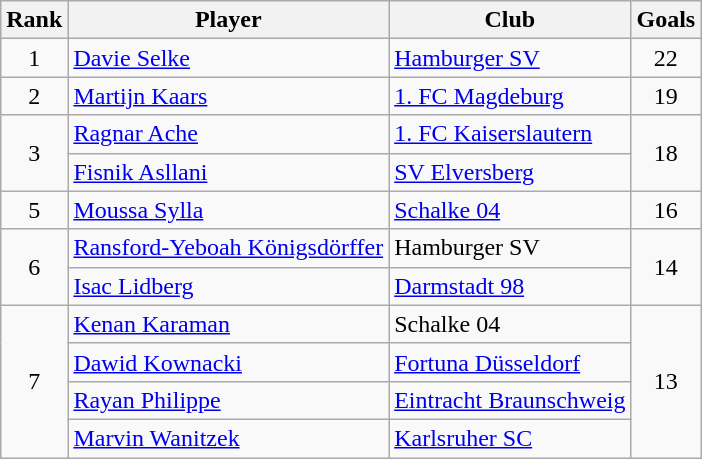<table class="wikitable sortable" style="text-align:center">
<tr>
<th>Rank</th>
<th>Player</th>
<th>Club</th>
<th>Goals</th>
</tr>
<tr>
<td>1</td>
<td align=left> <a href='#'>Davie Selke</a></td>
<td align=left><a href='#'>Hamburger SV</a></td>
<td>22</td>
</tr>
<tr>
<td>2</td>
<td align=left> <a href='#'>Martijn Kaars</a></td>
<td align=left><a href='#'>1. FC Magdeburg</a></td>
<td>19</td>
</tr>
<tr>
<td rowspan="2">3</td>
<td align=left> <a href='#'>Ragnar Ache</a></td>
<td align=left><a href='#'>1. FC Kaiserslautern</a></td>
<td rowspan="2">18</td>
</tr>
<tr>
<td align=left> <a href='#'>Fisnik Asllani</a></td>
<td align=left><a href='#'>SV Elversberg</a></td>
</tr>
<tr>
<td>5</td>
<td align="left"> <a href='#'>Moussa Sylla</a></td>
<td align=left><a href='#'>Schalke 04</a></td>
<td>16</td>
</tr>
<tr>
<td rowspan="2">6</td>
<td align=left> <a href='#'>Ransford-Yeboah Königsdörffer</a></td>
<td align=left>Hamburger SV</td>
<td rowspan="2">14</td>
</tr>
<tr>
<td align="left"> <a href='#'>Isac Lidberg</a></td>
<td align=left><a href='#'>Darmstadt 98</a></td>
</tr>
<tr>
<td rowspan="4">7</td>
<td align="left"> <a href='#'>Kenan Karaman</a></td>
<td align=left>Schalke 04</td>
<td rowspan="4">13</td>
</tr>
<tr>
<td align="left"> <a href='#'>Dawid Kownacki</a></td>
<td align=left><a href='#'>Fortuna Düsseldorf</a></td>
</tr>
<tr>
<td align=left> <a href='#'>Rayan Philippe</a></td>
<td align=left><a href='#'>Eintracht Braunschweig</a></td>
</tr>
<tr>
<td align=left> <a href='#'>Marvin Wanitzek</a></td>
<td align=left><a href='#'>Karlsruher SC</a></td>
</tr>
</table>
